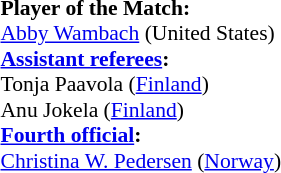<table width=50% style="font-size: 90%">
<tr>
<td><br><strong>Player of the Match:</strong>
<br><a href='#'>Abby Wambach</a> (United States)<br><strong><a href='#'>Assistant referees</a>:</strong>
<br>Tonja Paavola (<a href='#'>Finland</a>)
<br>Anu Jokela (<a href='#'>Finland</a>)
<br><strong><a href='#'>Fourth official</a>:</strong>
<br><a href='#'>Christina W. Pedersen</a> (<a href='#'>Norway</a>)</td>
</tr>
</table>
